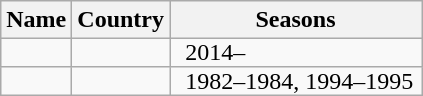<table class="wikitable sortable" style="text-align:center style="font-size: 85%; line-height: 23px">
<tr>
<th scope=col>Name</th>
<th scope=col>Country</th>
<th scope=col>Seasons</th>
</tr>
<tr>
<td align="left" style="padding: 0px 5px 0px 10px"><strong></strong></td>
<td align="left"></td>
<td style="padding: 0px 5px 0px 10px">2014–</td>
</tr>
<tr>
<td align="left" style="padding: 0px 5px 0px 10px"></td>
<td align="left"></td>
<td style="padding: 0px 5px 0px 10px">1982–1984, 1994–1995</td>
</tr>
</table>
